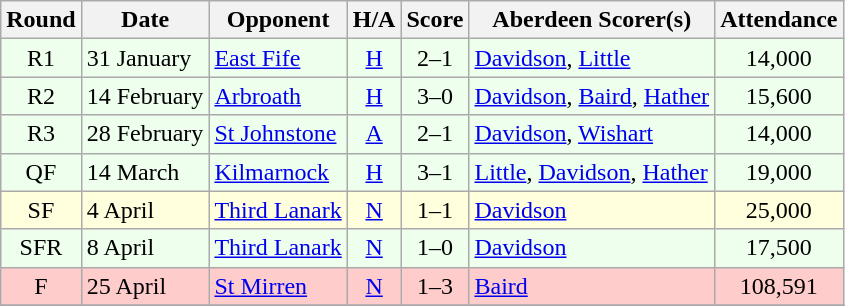<table class="wikitable" style="text-align:center">
<tr>
<th>Round</th>
<th>Date</th>
<th>Opponent</th>
<th>H/A</th>
<th>Score</th>
<th>Aberdeen Scorer(s)</th>
<th>Attendance</th>
</tr>
<tr bgcolor=#EEFFEE>
<td>R1</td>
<td align=left>31 January</td>
<td align=left><a href='#'>East Fife</a></td>
<td><a href='#'>H</a></td>
<td>2–1</td>
<td align=left><a href='#'>Davidson</a>, <a href='#'>Little</a></td>
<td>14,000</td>
</tr>
<tr bgcolor=#EEFFEE>
<td>R2</td>
<td align=left>14 February</td>
<td align=left><a href='#'>Arbroath</a></td>
<td><a href='#'>H</a></td>
<td>3–0</td>
<td align=left><a href='#'>Davidson</a>, <a href='#'>Baird</a>, <a href='#'>Hather</a></td>
<td>15,600</td>
</tr>
<tr bgcolor=#EEFFEE>
<td>R3</td>
<td align=left>28 February</td>
<td align=left><a href='#'>St Johnstone</a></td>
<td><a href='#'>A</a></td>
<td>2–1</td>
<td align=left><a href='#'>Davidson</a>, <a href='#'>Wishart</a></td>
<td>14,000</td>
</tr>
<tr bgcolor=#EEFFEE>
<td>QF</td>
<td align=left>14 March</td>
<td align=left><a href='#'>Kilmarnock</a></td>
<td><a href='#'>H</a></td>
<td>3–1</td>
<td align=left><a href='#'>Little</a>, <a href='#'>Davidson</a>, <a href='#'>Hather</a></td>
<td>19,000</td>
</tr>
<tr bgcolor=#FFFFDD>
<td>SF</td>
<td align=left>4 April</td>
<td align=left><a href='#'>Third Lanark</a></td>
<td><a href='#'>N</a></td>
<td>1–1</td>
<td align=left><a href='#'>Davidson</a></td>
<td>25,000</td>
</tr>
<tr bgcolor=#EEFFEE>
<td>SFR</td>
<td align=left>8 April</td>
<td align=left><a href='#'>Third Lanark</a></td>
<td><a href='#'>N</a></td>
<td>1–0</td>
<td align=left><a href='#'>Davidson</a></td>
<td>17,500</td>
</tr>
<tr bgcolor=#FFCCCC>
<td>F</td>
<td align=left>25 April</td>
<td align=left><a href='#'>St Mirren</a></td>
<td><a href='#'>N</a></td>
<td>1–3</td>
<td align=left><a href='#'>Baird</a></td>
<td>108,591</td>
</tr>
<tr>
</tr>
</table>
